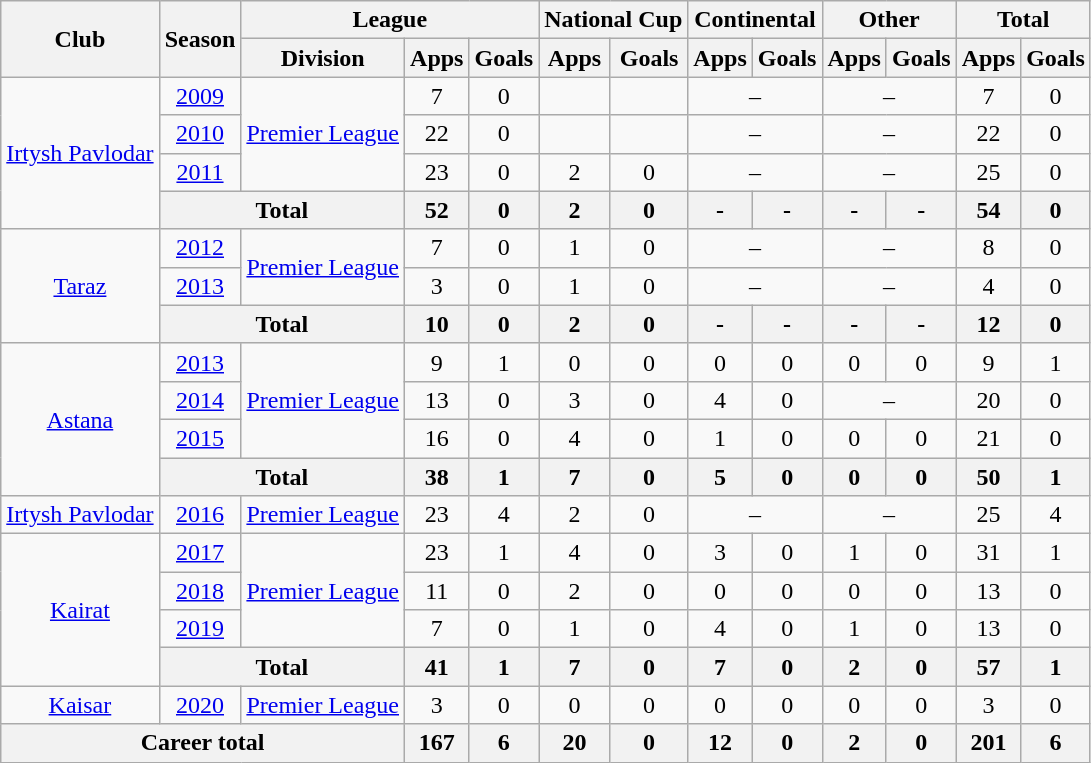<table class="wikitable" style="text-align: center;">
<tr>
<th rowspan="2">Club</th>
<th rowspan="2">Season</th>
<th colspan="3">League</th>
<th colspan="2">National Cup</th>
<th colspan="2">Continental</th>
<th colspan="2">Other</th>
<th colspan="2">Total</th>
</tr>
<tr>
<th>Division</th>
<th>Apps</th>
<th>Goals</th>
<th>Apps</th>
<th>Goals</th>
<th>Apps</th>
<th>Goals</th>
<th>Apps</th>
<th>Goals</th>
<th>Apps</th>
<th>Goals</th>
</tr>
<tr>
<td rowspan="4" valign="center"><a href='#'>Irtysh Pavlodar</a></td>
<td><a href='#'>2009</a></td>
<td rowspan="3" valign="center"><a href='#'>Premier League</a></td>
<td>7</td>
<td>0</td>
<td></td>
<td></td>
<td colspan="2">–</td>
<td colspan="2">–</td>
<td>7</td>
<td>0</td>
</tr>
<tr>
<td><a href='#'>2010</a></td>
<td>22</td>
<td>0</td>
<td></td>
<td></td>
<td colspan="2">–</td>
<td colspan="2">–</td>
<td>22</td>
<td>0</td>
</tr>
<tr>
<td><a href='#'>2011</a></td>
<td>23</td>
<td>0</td>
<td>2</td>
<td>0</td>
<td colspan="2">–</td>
<td colspan="2">–</td>
<td>25</td>
<td>0</td>
</tr>
<tr>
<th colspan="2">Total</th>
<th>52</th>
<th>0</th>
<th>2</th>
<th>0</th>
<th>-</th>
<th>-</th>
<th>-</th>
<th>-</th>
<th>54</th>
<th>0</th>
</tr>
<tr>
<td rowspan="3" valign="center"><a href='#'>Taraz</a></td>
<td><a href='#'>2012</a></td>
<td rowspan="2" valign="center"><a href='#'>Premier League</a></td>
<td>7</td>
<td>0</td>
<td>1</td>
<td>0</td>
<td colspan="2">–</td>
<td colspan="2">–</td>
<td>8</td>
<td>0</td>
</tr>
<tr>
<td><a href='#'>2013</a></td>
<td>3</td>
<td>0</td>
<td>1</td>
<td>0</td>
<td colspan="2">–</td>
<td colspan="2">–</td>
<td>4</td>
<td>0</td>
</tr>
<tr>
<th colspan="2">Total</th>
<th>10</th>
<th>0</th>
<th>2</th>
<th>0</th>
<th>-</th>
<th>-</th>
<th>-</th>
<th>-</th>
<th>12</th>
<th>0</th>
</tr>
<tr>
<td rowspan="4" valign="center"><a href='#'>Astana</a></td>
<td><a href='#'>2013</a></td>
<td rowspan="3" valign="center"><a href='#'>Premier League</a></td>
<td>9</td>
<td>1</td>
<td>0</td>
<td>0</td>
<td>0</td>
<td>0</td>
<td>0</td>
<td>0</td>
<td>9</td>
<td>1</td>
</tr>
<tr>
<td><a href='#'>2014</a></td>
<td>13</td>
<td>0</td>
<td>3</td>
<td>0</td>
<td>4</td>
<td>0</td>
<td colspan="2">–</td>
<td>20</td>
<td>0</td>
</tr>
<tr>
<td><a href='#'>2015</a></td>
<td>16</td>
<td>0</td>
<td>4</td>
<td>0</td>
<td>1</td>
<td>0</td>
<td>0</td>
<td>0</td>
<td>21</td>
<td>0</td>
</tr>
<tr>
<th colspan="2">Total</th>
<th>38</th>
<th>1</th>
<th>7</th>
<th>0</th>
<th>5</th>
<th>0</th>
<th>0</th>
<th>0</th>
<th>50</th>
<th>1</th>
</tr>
<tr>
<td valign="center"><a href='#'>Irtysh Pavlodar</a></td>
<td><a href='#'>2016</a></td>
<td><a href='#'>Premier League</a></td>
<td>23</td>
<td>4</td>
<td>2</td>
<td>0</td>
<td colspan="2">–</td>
<td colspan="2">–</td>
<td>25</td>
<td>4</td>
</tr>
<tr>
<td rowspan="4" valign="center"><a href='#'>Kairat</a></td>
<td><a href='#'>2017</a></td>
<td rowspan="3" valign="center"><a href='#'>Premier League</a></td>
<td>23</td>
<td>1</td>
<td>4</td>
<td>0</td>
<td>3</td>
<td>0</td>
<td>1</td>
<td>0</td>
<td>31</td>
<td>1</td>
</tr>
<tr>
<td><a href='#'>2018</a></td>
<td>11</td>
<td>0</td>
<td>2</td>
<td>0</td>
<td>0</td>
<td>0</td>
<td>0</td>
<td>0</td>
<td>13</td>
<td>0</td>
</tr>
<tr>
<td><a href='#'>2019</a></td>
<td>7</td>
<td>0</td>
<td>1</td>
<td>0</td>
<td>4</td>
<td>0</td>
<td>1</td>
<td>0</td>
<td>13</td>
<td>0</td>
</tr>
<tr>
<th colspan="2">Total</th>
<th>41</th>
<th>1</th>
<th>7</th>
<th>0</th>
<th>7</th>
<th>0</th>
<th>2</th>
<th>0</th>
<th>57</th>
<th>1</th>
</tr>
<tr>
<td valign="center"><a href='#'>Kaisar</a></td>
<td><a href='#'>2020</a></td>
<td><a href='#'>Premier League</a></td>
<td>3</td>
<td>0</td>
<td>0</td>
<td>0</td>
<td>0</td>
<td>0</td>
<td>0</td>
<td>0</td>
<td>3</td>
<td>0</td>
</tr>
<tr>
<th colspan="3">Career total</th>
<th>167</th>
<th>6</th>
<th>20</th>
<th>0</th>
<th>12</th>
<th>0</th>
<th>2</th>
<th>0</th>
<th>201</th>
<th>6</th>
</tr>
</table>
